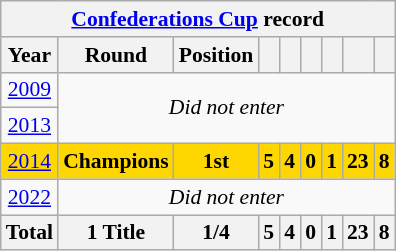<table class="wikitable" style="text-align: center;font-size:90%;">
<tr>
<th colspan=10><a href='#'>Confederations Cup</a> record</th>
</tr>
<tr>
<th>Year</th>
<th>Round</th>
<th>Position</th>
<th></th>
<th></th>
<th></th>
<th></th>
<th></th>
<th></th>
</tr>
<tr>
<td>  <a href='#'>2009</a></td>
<td rowspan=2 colspan=8><em>Did not enter</em></td>
</tr>
<tr>
<td> <a href='#'>2013</a></td>
</tr>
<tr bgcolor=gold>
<td> <a href='#'>2014</a></td>
<td><strong>Champions</strong></td>
<td><strong>1st</strong></td>
<td><strong>5</strong></td>
<td><strong>4</strong></td>
<td><strong>0</strong></td>
<td><strong>1</strong></td>
<td><strong>23</strong></td>
<td><strong>8</strong></td>
</tr>
<tr>
<td>  <a href='#'>2022</a></td>
<td colspan=8><em>Did not enter</em></td>
</tr>
<tr>
<th><strong>Total</strong></th>
<th><strong>1 Title</strong></th>
<th>1/4</th>
<th>5</th>
<th>4</th>
<th>0</th>
<th>1</th>
<th>23</th>
<th>8</th>
</tr>
</table>
